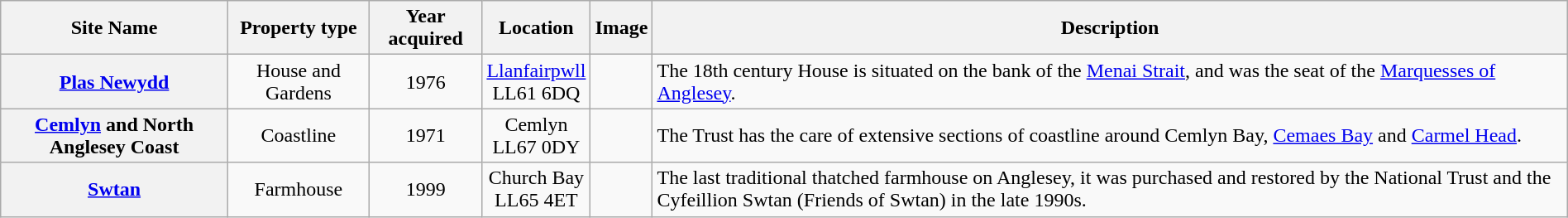<table class="wikitable sortable" style="text-align:center; width:100%;">
<tr>
<th>Site Name</th>
<th>Property type</th>
<th>Year acquired</th>
<th>Location</th>
<th class="unsortable">Image</th>
<th class="unsortable">Description</th>
</tr>
<tr>
<th scope="row"><a href='#'>Plas Newydd</a></th>
<td>House and Gardens</td>
<td>1976</td>
<td><a href='#'>Llanfairpwll</a><br>LL61 6DQ<br><small></small></td>
<td></td>
<td style="text-align:left">The 18th century House is situated on the bank of the <a href='#'>Menai Strait</a>, and was the seat of the <a href='#'>Marquesses of Anglesey</a>.</td>
</tr>
<tr>
<th scope="row"><a href='#'>Cemlyn</a> and North Anglesey Coast</th>
<td>Coastline</td>
<td>1971</td>
<td>Cemlyn<br>LL67 0DY<br><small></small></td>
<td></td>
<td style="text-align:left">The Trust has the care of extensive sections of coastline around Cemlyn Bay, <a href='#'>Cemaes Bay</a> and <a href='#'>Carmel Head</a>.</td>
</tr>
<tr>
<th scope="row"><a href='#'>Swtan</a></th>
<td>Farmhouse</td>
<td>1999</td>
<td>Church Bay<br>LL65 4ET<br><small></small></td>
<td></td>
<td style="text-align:left">The last traditional thatched farmhouse on Anglesey, it was purchased and restored by the National Trust and the Cyfeillion Swtan (Friends of Swtan) in the late 1990s.</td>
</tr>
</table>
